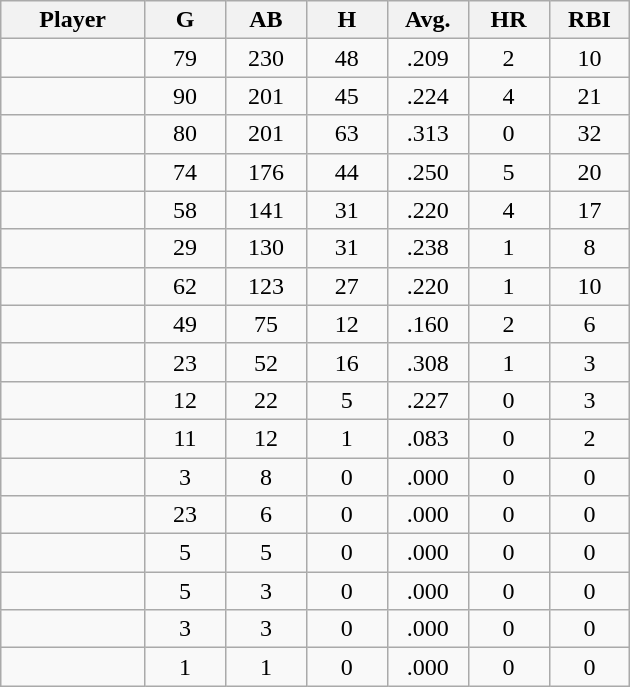<table class="wikitable sortable">
<tr>
<th bgcolor="#DDDDFF" width="16%">Player</th>
<th bgcolor="#DDDDFF" width="9%">G</th>
<th bgcolor="#DDDDFF" width="9%">AB</th>
<th bgcolor="#DDDDFF" width="9%">H</th>
<th bgcolor="#DDDDFF" width="9%">Avg.</th>
<th bgcolor="#DDDDFF" width="9%">HR</th>
<th bgcolor="#DDDDFF" width="9%">RBI</th>
</tr>
<tr align="center">
<td></td>
<td>79</td>
<td>230</td>
<td>48</td>
<td>.209</td>
<td>2</td>
<td>10</td>
</tr>
<tr align="center">
<td></td>
<td>90</td>
<td>201</td>
<td>45</td>
<td>.224</td>
<td>4</td>
<td>21</td>
</tr>
<tr align="center">
<td></td>
<td>80</td>
<td>201</td>
<td>63</td>
<td>.313</td>
<td>0</td>
<td>32</td>
</tr>
<tr align="center">
<td></td>
<td>74</td>
<td>176</td>
<td>44</td>
<td>.250</td>
<td>5</td>
<td>20</td>
</tr>
<tr align="center">
<td></td>
<td>58</td>
<td>141</td>
<td>31</td>
<td>.220</td>
<td>4</td>
<td>17</td>
</tr>
<tr align="center">
<td></td>
<td>29</td>
<td>130</td>
<td>31</td>
<td>.238</td>
<td>1</td>
<td>8</td>
</tr>
<tr align="center">
<td></td>
<td>62</td>
<td>123</td>
<td>27</td>
<td>.220</td>
<td>1</td>
<td>10</td>
</tr>
<tr align="center">
<td></td>
<td>49</td>
<td>75</td>
<td>12</td>
<td>.160</td>
<td>2</td>
<td>6</td>
</tr>
<tr align="center">
<td></td>
<td>23</td>
<td>52</td>
<td>16</td>
<td>.308</td>
<td>1</td>
<td>3</td>
</tr>
<tr align="center">
<td></td>
<td>12</td>
<td>22</td>
<td>5</td>
<td>.227</td>
<td>0</td>
<td>3</td>
</tr>
<tr align="center">
<td></td>
<td>11</td>
<td>12</td>
<td>1</td>
<td>.083</td>
<td>0</td>
<td>2</td>
</tr>
<tr align="center">
<td></td>
<td>3</td>
<td>8</td>
<td>0</td>
<td>.000</td>
<td>0</td>
<td>0</td>
</tr>
<tr align="center">
<td></td>
<td>23</td>
<td>6</td>
<td>0</td>
<td>.000</td>
<td>0</td>
<td>0</td>
</tr>
<tr align="center">
<td></td>
<td>5</td>
<td>5</td>
<td>0</td>
<td>.000</td>
<td>0</td>
<td>0</td>
</tr>
<tr align="center">
<td></td>
<td>5</td>
<td>3</td>
<td>0</td>
<td>.000</td>
<td>0</td>
<td>0</td>
</tr>
<tr align="center">
<td></td>
<td>3</td>
<td>3</td>
<td>0</td>
<td>.000</td>
<td>0</td>
<td>0</td>
</tr>
<tr align="center">
<td></td>
<td>1</td>
<td>1</td>
<td>0</td>
<td>.000</td>
<td>0</td>
<td>0</td>
</tr>
</table>
